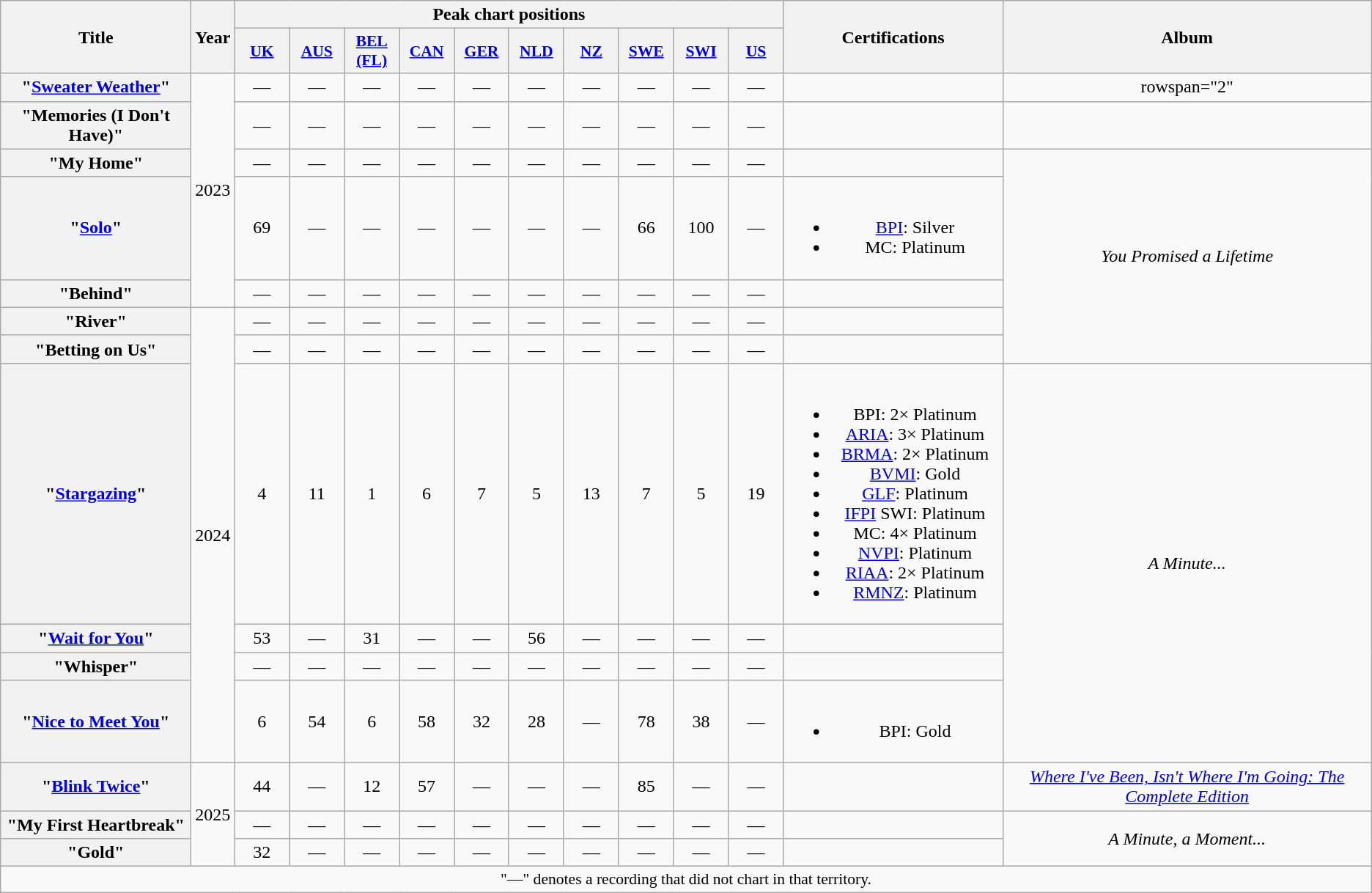<table class="wikitable plainrowheaders" style="text-align:center;">
<tr>
<th scope="col" rowspan="2">Title</th>
<th scope="col" rowspan="2">Year</th>
<th scope="col" colspan="10">Peak chart positions</th>
<th scope="col" rowspan="2" style="width:12em;">Certifications</th>
<th scope="col" rowspan="2">Album</th>
</tr>
<tr>
<th scope="col" style="width:3em;font-size:90%;"><a href='#'>UK</a><br></th>
<th scope="col" style="width:3em;font-size:90%;"><a href='#'>AUS</a><br></th>
<th scope="col" style="width:3em;font-size:90%;"><a href='#'>BEL (FL)</a><br></th>
<th scope="col" style="width:3em;font-size:90%;"><a href='#'>CAN</a><br></th>
<th scope="col" style="width:3em;font-size:90%;"><a href='#'>GER</a><br></th>
<th scope="col" style="width:3em;font-size:90%;"><a href='#'>NLD</a><br></th>
<th scope="col" style="width:3em;font-size:90%;"><a href='#'>NZ</a><br></th>
<th scope="col" style="width:3em;font-size:90%;"><a href='#'>SWE</a><br></th>
<th scope="col" style="width:3em;font-size:90%;"><a href='#'>SWI</a><br></th>
<th scope="col" style="width:3em;font-size:90%;"><a href='#'>US</a><br></th>
</tr>
<tr>
<th scope="row">"<a href='#'>Sweater Weather</a>"</th>
<td rowspan="5">2023</td>
<td>—</td>
<td>—</td>
<td>—</td>
<td>—</td>
<td>—</td>
<td>—</td>
<td>—</td>
<td>—</td>
<td>—</td>
<td>—</td>
<td></td>
<td>rowspan="2" </td>
</tr>
<tr>
<th scope="row">"Memories (I Don't Have)"</th>
<td>—</td>
<td>—</td>
<td>—</td>
<td>—</td>
<td>—</td>
<td>—</td>
<td>—</td>
<td>—</td>
<td>—</td>
<td>—</td>
<td></td>
</tr>
<tr>
<th scope="row">"My Home"</th>
<td>—</td>
<td>—</td>
<td>—</td>
<td>—</td>
<td>—</td>
<td>—</td>
<td>—</td>
<td>—</td>
<td>—</td>
<td>—</td>
<td></td>
<td rowspan="5"><em>You Promised a Lifetime</em></td>
</tr>
<tr>
<th scope="row">"<a href='#'>Solo</a>"</th>
<td>69</td>
<td>—</td>
<td>—</td>
<td>—</td>
<td>—</td>
<td>—</td>
<td>—</td>
<td>66</td>
<td>100</td>
<td>—</td>
<td><br><ul><li><a href='#'>BPI</a>: Silver</li><li>MC: Platinum</li></ul></td>
</tr>
<tr>
<th scope="row">"Behind"</th>
<td>—</td>
<td>—</td>
<td>—</td>
<td>—</td>
<td>—</td>
<td>—</td>
<td>—</td>
<td>—</td>
<td>—</td>
<td>—</td>
<td></td>
</tr>
<tr>
<th scope="row">"River"</th>
<td rowspan="6">2024</td>
<td>—</td>
<td>—</td>
<td>—</td>
<td>—</td>
<td>—</td>
<td>—</td>
<td>—</td>
<td>—</td>
<td>—</td>
<td>—</td>
<td></td>
</tr>
<tr>
<th scope="row">"Betting on Us"</th>
<td>—</td>
<td>—</td>
<td>—</td>
<td>—</td>
<td>—</td>
<td>—</td>
<td>—</td>
<td>—</td>
<td>—</td>
<td>—</td>
<td></td>
</tr>
<tr>
<th scope="row">"<a href='#'>Stargazing</a>"</th>
<td>4</td>
<td>11</td>
<td>1</td>
<td>6</td>
<td>7</td>
<td>5</td>
<td>13</td>
<td>7</td>
<td>5</td>
<td>19</td>
<td><br><ul><li>BPI: 2× Platinum</li><li><a href='#'>ARIA</a>: 3× Platinum</li><li><a href='#'>BRMA</a>: 2× Platinum</li><li><a href='#'>BVMI</a>: Gold</li><li><a href='#'>GLF</a>: Platinum</li><li><a href='#'>IFPI</a> SWI: Platinum</li><li>MC: 4× Platinum</li><li><a href='#'>NVPI</a>: Platinum</li><li><a href='#'>RIAA</a>: 2× Platinum</li><li><a href='#'>RMNZ</a>: Platinum</li></ul></td>
<td rowspan="4"><em>A Minute...</em></td>
</tr>
<tr>
<th scope="row">"<a href='#'>Wait for You</a>"</th>
<td>53</td>
<td>—</td>
<td>31</td>
<td>—</td>
<td>—</td>
<td>56</td>
<td>—</td>
<td>—</td>
<td>—</td>
<td>—</td>
<td></td>
</tr>
<tr>
<th scope="row">"Whisper"</th>
<td>—</td>
<td>—</td>
<td>—</td>
<td>—</td>
<td>—</td>
<td>—</td>
<td>—</td>
<td>—</td>
<td>—</td>
<td>—</td>
<td></td>
</tr>
<tr>
<th scope="row">"<a href='#'>Nice to Meet You</a>"</th>
<td>6</td>
<td>54</td>
<td>6</td>
<td>58</td>
<td>32</td>
<td>28</td>
<td>—</td>
<td>78<br></td>
<td>38</td>
<td>—</td>
<td><br><ul><li>BPI: Gold</li></ul></td>
</tr>
<tr>
<th scope="row">"<a href='#'>Blink Twice</a>"<br></th>
<td rowspan="3">2025</td>
<td>44</td>
<td>—</td>
<td>12</td>
<td>57</td>
<td>—</td>
<td>—</td>
<td>—</td>
<td>85<br></td>
<td>—</td>
<td>—</td>
<td></td>
<td><em><a href='#'>Where I've Been, Isn't Where I'm Going: The Complete Edition</a></em></td>
</tr>
<tr>
<th scope="row">"My First Heartbreak"</th>
<td>—</td>
<td>—</td>
<td>—</td>
<td>—</td>
<td>—</td>
<td>—</td>
<td>—</td>
<td>—</td>
<td>—</td>
<td>—</td>
<td></td>
<td rowspan="2"><em>A Minute, a Moment...</em></td>
</tr>
<tr>
<th scope="row">"Gold"</th>
<td>32</td>
<td>—</td>
<td>—</td>
<td>—</td>
<td>—</td>
<td>—</td>
<td>—</td>
<td>—</td>
<td>—</td>
<td>—</td>
<td></td>
</tr>
<tr>
<td colspan="14" style="font-size:90%">"—" denotes a recording that did not chart in that territory.</td>
</tr>
</table>
